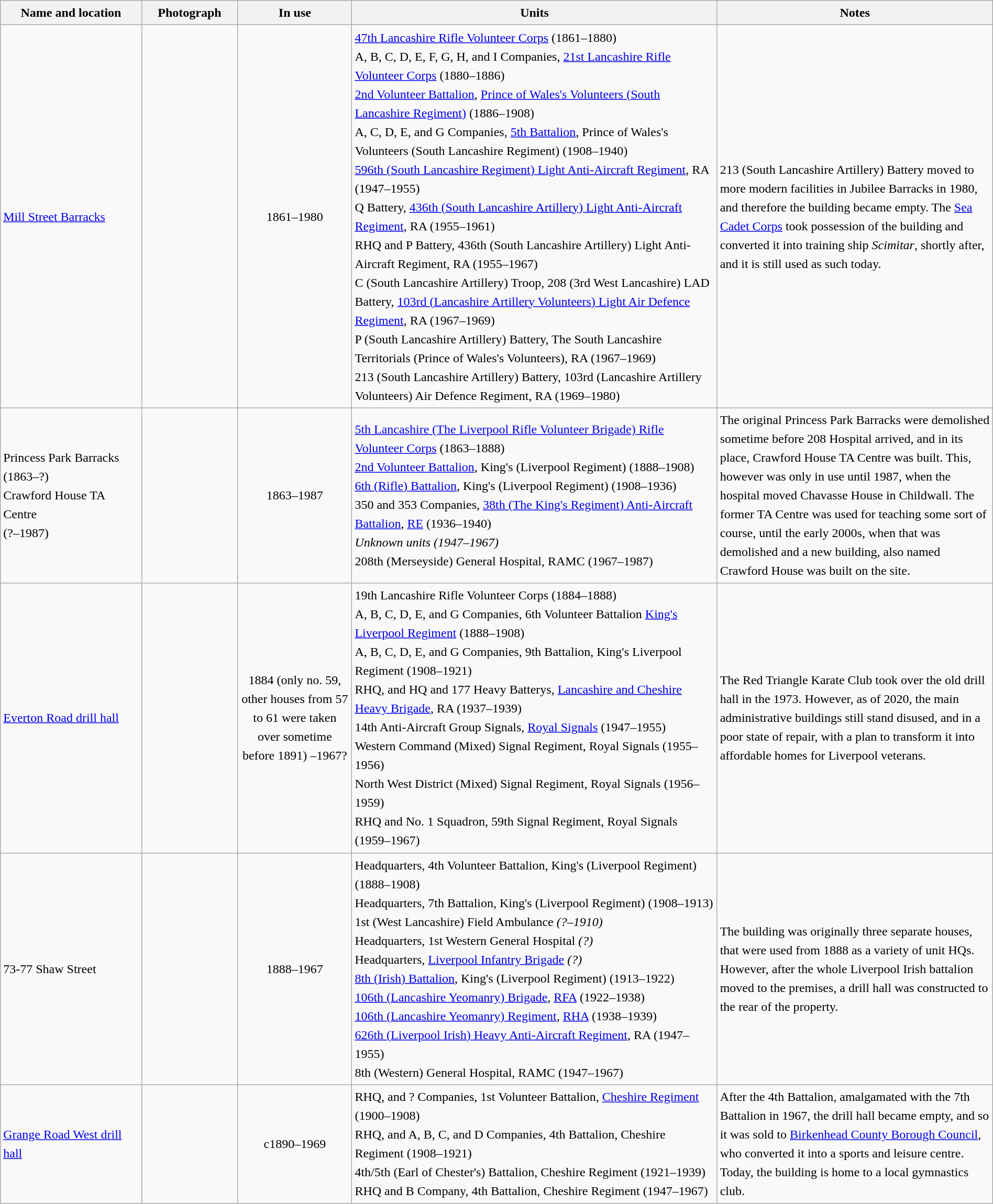<table class="wikitable sortable plainrowheaders" style="width:100%;border:0px;text-align:left;line-height:150%;">
<tr>
<th scope="col"  style="width:150px">Name and location</th>
<th scope="col"  style="width:100px" class="unsortable">Photograph</th>
<th scope="col"  style="width:120px">In use</th>
<th scope="col"  style="width:400px" class="unsortable">Units</th>
<th scope="col"  style="width:300px" class="unsortable">Notes</th>
</tr>
<tr>
<td><a href='#'>Mill Street Barracks</a><br><small></small></td>
<td></td>
<td align="center">1861–1980</td>
<td><a href='#'>47th Lancashire Rifle Volunteer Corps</a> (1861–1880)<br>A, B, C, D, E, F, G, H, and I Companies, <a href='#'>21st Lancashire Rifle Volunteer Corps</a> (1880–1886)<br><a href='#'>2nd Volunteer Battalion</a>, <a href='#'>Prince of Wales's Volunteers (South Lancashire Regiment)</a> (1886–1908)<br>A, C, D, E, and G Companies, <a href='#'>5th Battalion</a>, Prince of Wales's Volunteers (South Lancashire Regiment) (1908–1940)<br><a href='#'>596th (South Lancashire Regiment) Light Anti-Aircraft Regiment</a>, RA (1947–1955)<br>Q Battery, <a href='#'>436th (South Lancashire Artillery) Light Anti-Aircraft Regiment</a>, RA (1955–1961)<br>RHQ and P Battery, 436th (South Lancashire Artillery) Light Anti-Aircraft Regiment, RA (1955–1967)<br>C (South Lancashire Artillery) Troop, 208 (3rd West Lancashire) LAD Battery, <a href='#'>103rd (Lancashire Artillery Volunteers) Light Air Defence Regiment</a>, RA (1967–1969)<br>P (South Lancashire Artillery) Battery, The South Lancashire Territorials (Prince of Wales's Volunteers), RA (1967–1969)<br>213 (South Lancashire Artillery) Battery, 103rd (Lancashire Artillery Volunteers) Air Defence Regiment, RA (1969–1980)</td>
<td>213 (South Lancashire Artillery) Battery moved to more modern facilities in Jubilee Barracks in 1980, and therefore the building became empty. The <a href='#'>Sea Cadet Corps</a> took possession of the building and converted it into training ship <em>Scimitar</em>, shortly after, and it is still used as such today.</td>
</tr>
<tr>
<td>Princess Park Barracks<br>(1863–?)<br>Crawford House TA Centre<br>(?–1987)<br><small></small></td>
<td></td>
<td align="center">1863–1987 </td>
<td><a href='#'>5th Lancashire (The Liverpool Rifle Volunteer Brigade) Rifle Volunteer Corps</a> (1863–1888)<br><a href='#'>2nd Volunteer Battalion</a>, King's (Liverpool Regiment) (1888–1908)<br><a href='#'>6th (Rifle) Battalion</a>, King's (Liverpool Regiment) (1908–1936)<br>350 and 353 Companies, <a href='#'>38th (The King's Regiment) Anti-Aircraft Battalion</a>, <a href='#'>RE</a> (1936–1940)<br><em>Unknown units (1947–1967)</em><br>208th (Merseyside) General Hospital, RAMC (1967–1987)</td>
<td>The original Princess Park Barracks were demolished sometime before 208 Hospital arrived, and in its place, Crawford House TA Centre was built. This, however was only in use until 1987, when the hospital moved Chavasse House in Childwall. The former TA Centre was used for teaching some sort of course, until the early 2000s, when that was demolished and a new building, also named Crawford House was built on the site.</td>
</tr>
<tr>
<td><a href='#'>Everton Road drill hall</a><br><small></small></td>
<td></td>
<td align="center">1884 (only no. 59, other houses from 57 to 61 were taken over sometime before 1891) –1967?</td>
<td>19th Lancashire Rifle Volunteer Corps (1884–1888)<br>A, B, C, D, E, and G Companies, 6th Volunteer Battalion <a href='#'>King's Liverpool Regiment</a> (1888–1908)<br>A, B, C, D, E, and G Companies, 9th Battalion, King's Liverpool Regiment (1908–1921)<br>RHQ, and HQ and 177 Heavy Batterys, <a href='#'>Lancashire and Cheshire Heavy Brigade</a>, RA (1937–1939)<br>14th Anti-Aircraft Group Signals, <a href='#'>Royal Signals</a> (1947–1955)<br>Western Command (Mixed) Signal Regiment, Royal Signals (1955–1956)<br>North West District (Mixed) Signal Regiment, Royal Signals (1956–1959)<br>RHQ and No. 1 Squadron, 59th Signal Regiment, Royal Signals (1959–1967)</td>
<td>The Red Triangle Karate Club took over the old drill hall in the 1973. However, as of 2020, the main administrative buildings still stand disused, and in a poor state of repair, with a plan to transform it into affordable homes for Liverpool veterans.</td>
</tr>
<tr>
<td>73-77 Shaw Street<br><small></small></td>
<td></td>
<td align="center">1888–1967 </td>
<td>Headquarters, 4th Volunteer Battalion, King's (Liverpool Regiment) (1888–1908)<br>Headquarters, 7th Battalion, King's (Liverpool Regiment) (1908–1913)<br>1st (West Lancashire) Field Ambulance <em>(?–1910)</em><br>Headquarters, 1st Western General Hospital <em>(?)</em><br>Headquarters, <a href='#'>Liverpool Infantry Brigade</a> <em>(?)</em><br><a href='#'>8th (Irish) Battalion</a>, King's (Liverpool Regiment) (1913–1922)<br><a href='#'>106th (Lancashire Yeomanry) Brigade</a>, <a href='#'>RFA</a> (1922–1938)<br><a href='#'>106th (Lancashire Yeomanry) Regiment</a>, <a href='#'>RHA</a> (1938–1939)<br><a href='#'>626th (Liverpool Irish) Heavy Anti-Aircraft Regiment</a>, RA (1947–1955)<br>8th (Western) General Hospital, RAMC (1947–1967)</td>
<td>The building was originally three separate houses, that were used from 1888 as a variety of unit HQs. However, after the whole Liverpool Irish battalion moved to the premises, a drill hall was constructed to the rear of the property.</td>
</tr>
<tr>
<td><a href='#'>Grange Road West drill hall</a><br><small></small></td>
<td></td>
<td align="center">c1890–1969</td>
<td>RHQ, and ? Companies, 1st Volunteer Battalion, <a href='#'>Cheshire Regiment</a> (1900–1908)<br>RHQ, and A, B, C, and D Companies, 4th Battalion, Cheshire Regiment (1908–1921)<br>4th/5th (Earl of Chester's) Battalion, Cheshire Regiment (1921–1939)<br>RHQ and B Company, 4th Battalion, Cheshire Regiment (1947–1967)</td>
<td>After the 4th Battalion, amalgamated with the 7th Battalion in 1967, the drill hall became empty, and so it was sold to <a href='#'>Birkenhead County Borough Council</a>, who converted it into a sports and leisure centre. Today, the building is home to a local gymnastics club.</td>
</tr>
</table>
